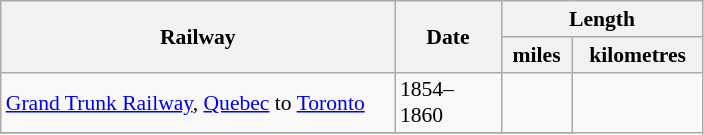<table class="wikitable" style="font-size: 90%;">
<tr>
<th rowspan=2 style="width:256px">Railway</th>
<th rowspan=2 style="width:64px">Date</th>
<th colspan=2 style="width:128px">Length</th>
</tr>
<tr>
<th>miles</th>
<th>kilometres</th>
</tr>
<tr>
<td><a href='#'>Grand Trunk Railway</a>, <a href='#'>Quebec</a> to <a href='#'>Toronto</a></td>
<td>1854–1860</td>
<td></td>
</tr>
<tr>
</tr>
</table>
